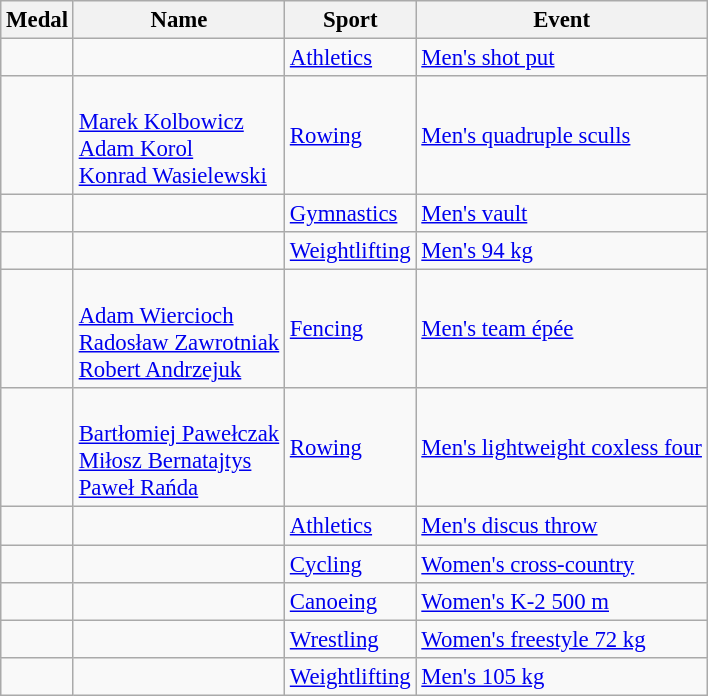<table class="wikitable sortable" style="font-size:95%">
<tr>
<th>Medal</th>
<th>Name</th>
<th>Sport</th>
<th>Event</th>
</tr>
<tr>
<td></td>
<td></td>
<td><a href='#'>Athletics</a></td>
<td><a href='#'>Men's shot put</a></td>
</tr>
<tr>
<td></td>
<td><br><a href='#'>Marek Kolbowicz</a><br><a href='#'>Adam Korol</a><br><a href='#'>Konrad Wasielewski</a></td>
<td><a href='#'>Rowing</a></td>
<td><a href='#'>Men's quadruple sculls</a></td>
</tr>
<tr>
<td></td>
<td></td>
<td><a href='#'>Gymnastics</a></td>
<td><a href='#'>Men's vault</a></td>
</tr>
<tr>
<td></td>
<td></td>
<td><a href='#'>Weightlifting</a></td>
<td><a href='#'>Men's 94 kg</a></td>
</tr>
<tr>
<td></td>
<td><br><a href='#'>Adam Wiercioch</a><br><a href='#'>Radosław Zawrotniak</a><br><a href='#'>Robert Andrzejuk</a></td>
<td><a href='#'>Fencing</a></td>
<td><a href='#'>Men's team épée</a></td>
</tr>
<tr>
<td></td>
<td><br><a href='#'>Bartłomiej Pawełczak</a><br><a href='#'>Miłosz Bernatajtys</a><br><a href='#'>Paweł Rańda</a></td>
<td><a href='#'>Rowing</a></td>
<td><a href='#'>Men's lightweight coxless four</a></td>
</tr>
<tr>
<td></td>
<td></td>
<td><a href='#'>Athletics</a></td>
<td><a href='#'>Men's discus throw</a></td>
</tr>
<tr>
<td></td>
<td></td>
<td><a href='#'>Cycling</a></td>
<td><a href='#'>Women's cross-country</a></td>
</tr>
<tr>
<td></td>
<td><br></td>
<td><a href='#'>Canoeing</a></td>
<td><a href='#'>Women's K-2 500 m</a></td>
</tr>
<tr>
<td></td>
<td></td>
<td><a href='#'>Wrestling</a></td>
<td><a href='#'>Women's freestyle 72 kg</a></td>
</tr>
<tr>
<td></td>
<td></td>
<td><a href='#'>Weightlifting</a></td>
<td><a href='#'>Men's 105 kg</a></td>
</tr>
</table>
